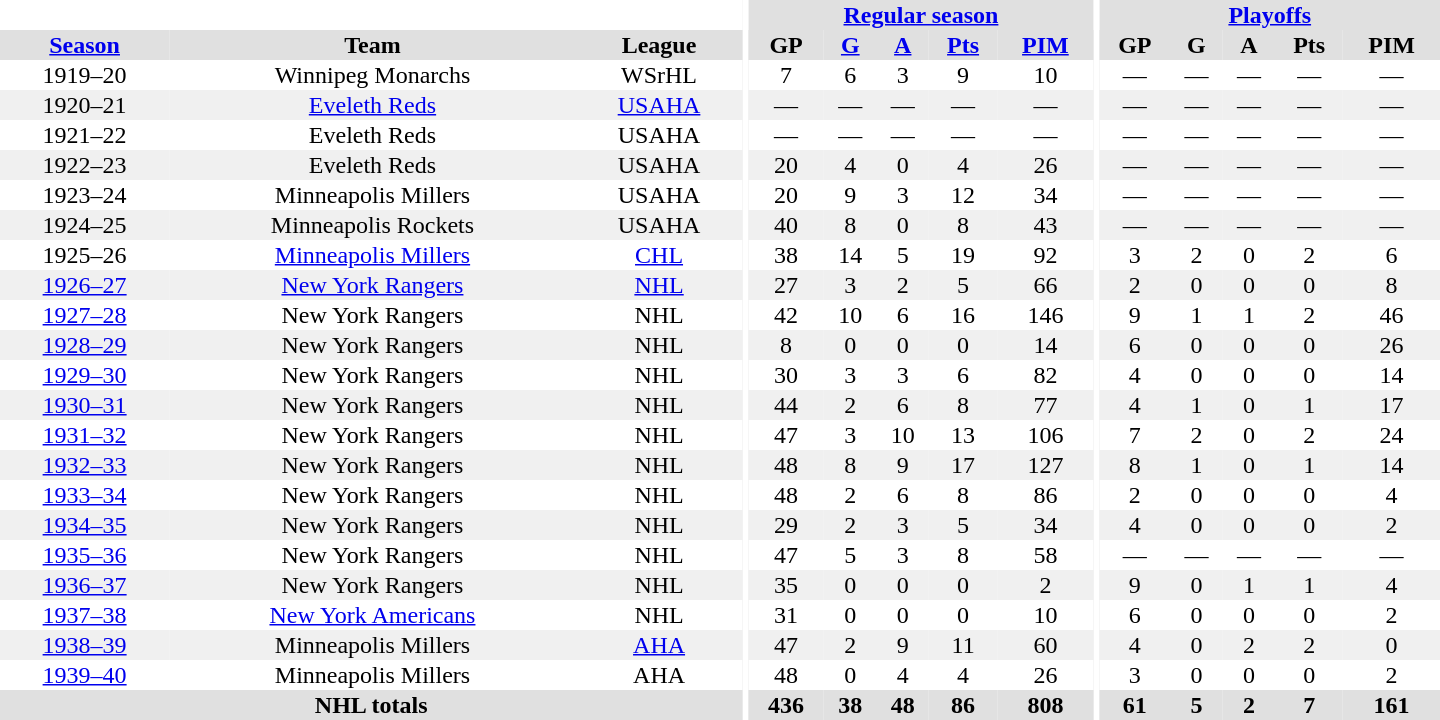<table border="0" cellpadding="1" cellspacing="0" style="text-align:center; width:60em">
<tr bgcolor="#e0e0e0">
<th colspan="3" bgcolor="#ffffff"></th>
<th rowspan="100" bgcolor="#ffffff"></th>
<th colspan="5"><a href='#'>Regular season</a></th>
<th rowspan="100" bgcolor="#ffffff"></th>
<th colspan="5"><a href='#'>Playoffs</a></th>
</tr>
<tr bgcolor="#e0e0e0">
<th><a href='#'>Season</a></th>
<th>Team</th>
<th>League</th>
<th>GP</th>
<th><a href='#'>G</a></th>
<th><a href='#'>A</a></th>
<th><a href='#'>Pts</a></th>
<th><a href='#'>PIM</a></th>
<th>GP</th>
<th>G</th>
<th>A</th>
<th>Pts</th>
<th>PIM</th>
</tr>
<tr>
<td>1919–20</td>
<td>Winnipeg Monarchs</td>
<td>WSrHL</td>
<td>7</td>
<td>6</td>
<td>3</td>
<td>9</td>
<td>10</td>
<td>—</td>
<td>—</td>
<td>—</td>
<td>—</td>
<td>—</td>
</tr>
<tr bgcolor="#f0f0f0">
<td>1920–21</td>
<td><a href='#'>Eveleth Reds</a></td>
<td><a href='#'>USAHA</a></td>
<td>—</td>
<td>—</td>
<td>—</td>
<td>—</td>
<td>—</td>
<td>—</td>
<td>—</td>
<td>—</td>
<td>—</td>
<td>—</td>
</tr>
<tr>
<td>1921–22</td>
<td>Eveleth Reds</td>
<td>USAHA</td>
<td>—</td>
<td>—</td>
<td>—</td>
<td>—</td>
<td>—</td>
<td>—</td>
<td>—</td>
<td>—</td>
<td>—</td>
<td>—</td>
</tr>
<tr bgcolor="#f0f0f0">
<td>1922–23</td>
<td>Eveleth Reds</td>
<td>USAHA</td>
<td>20</td>
<td>4</td>
<td>0</td>
<td>4</td>
<td>26</td>
<td>—</td>
<td>—</td>
<td>—</td>
<td>—</td>
<td>—</td>
</tr>
<tr>
<td>1923–24</td>
<td>Minneapolis Millers</td>
<td>USAHA</td>
<td>20</td>
<td>9</td>
<td>3</td>
<td>12</td>
<td>34</td>
<td>—</td>
<td>—</td>
<td>—</td>
<td>—</td>
<td>—</td>
</tr>
<tr bgcolor="#f0f0f0">
<td>1924–25</td>
<td>Minneapolis Rockets</td>
<td>USAHA</td>
<td>40</td>
<td>8</td>
<td>0</td>
<td>8</td>
<td>43</td>
<td>—</td>
<td>—</td>
<td>—</td>
<td>—</td>
<td>—</td>
</tr>
<tr>
<td>1925–26</td>
<td><a href='#'>Minneapolis Millers</a></td>
<td><a href='#'>CHL</a></td>
<td>38</td>
<td>14</td>
<td>5</td>
<td>19</td>
<td>92</td>
<td>3</td>
<td>2</td>
<td>0</td>
<td>2</td>
<td>6</td>
</tr>
<tr bgcolor="#f0f0f0">
<td><a href='#'>1926–27</a></td>
<td><a href='#'>New York Rangers</a></td>
<td><a href='#'>NHL</a></td>
<td>27</td>
<td>3</td>
<td>2</td>
<td>5</td>
<td>66</td>
<td>2</td>
<td>0</td>
<td>0</td>
<td>0</td>
<td>8</td>
</tr>
<tr>
<td><a href='#'>1927–28</a></td>
<td>New York Rangers</td>
<td>NHL</td>
<td>42</td>
<td>10</td>
<td>6</td>
<td>16</td>
<td>146</td>
<td>9</td>
<td>1</td>
<td>1</td>
<td>2</td>
<td>46</td>
</tr>
<tr bgcolor="#f0f0f0">
<td><a href='#'>1928–29</a></td>
<td>New York Rangers</td>
<td>NHL</td>
<td>8</td>
<td>0</td>
<td>0</td>
<td>0</td>
<td>14</td>
<td>6</td>
<td>0</td>
<td>0</td>
<td>0</td>
<td>26</td>
</tr>
<tr>
<td><a href='#'>1929–30</a></td>
<td>New York Rangers</td>
<td>NHL</td>
<td>30</td>
<td>3</td>
<td>3</td>
<td>6</td>
<td>82</td>
<td>4</td>
<td>0</td>
<td>0</td>
<td>0</td>
<td>14</td>
</tr>
<tr bgcolor="#f0f0f0">
<td><a href='#'>1930–31</a></td>
<td>New York Rangers</td>
<td>NHL</td>
<td>44</td>
<td>2</td>
<td>6</td>
<td>8</td>
<td>77</td>
<td>4</td>
<td>1</td>
<td>0</td>
<td>1</td>
<td>17</td>
</tr>
<tr>
<td><a href='#'>1931–32</a></td>
<td>New York Rangers</td>
<td>NHL</td>
<td>47</td>
<td>3</td>
<td>10</td>
<td>13</td>
<td>106</td>
<td>7</td>
<td>2</td>
<td>0</td>
<td>2</td>
<td>24</td>
</tr>
<tr bgcolor="#f0f0f0">
<td><a href='#'>1932–33</a></td>
<td>New York Rangers</td>
<td>NHL</td>
<td>48</td>
<td>8</td>
<td>9</td>
<td>17</td>
<td>127</td>
<td>8</td>
<td>1</td>
<td>0</td>
<td>1</td>
<td>14</td>
</tr>
<tr>
<td><a href='#'>1933–34</a></td>
<td>New York Rangers</td>
<td>NHL</td>
<td>48</td>
<td>2</td>
<td>6</td>
<td>8</td>
<td>86</td>
<td>2</td>
<td>0</td>
<td>0</td>
<td>0</td>
<td>4</td>
</tr>
<tr bgcolor="#f0f0f0">
<td><a href='#'>1934–35</a></td>
<td>New York Rangers</td>
<td>NHL</td>
<td>29</td>
<td>2</td>
<td>3</td>
<td>5</td>
<td>34</td>
<td>4</td>
<td>0</td>
<td>0</td>
<td>0</td>
<td>2</td>
</tr>
<tr>
<td><a href='#'>1935–36</a></td>
<td>New York Rangers</td>
<td>NHL</td>
<td>47</td>
<td>5</td>
<td>3</td>
<td>8</td>
<td>58</td>
<td>—</td>
<td>—</td>
<td>—</td>
<td>—</td>
<td>—</td>
</tr>
<tr bgcolor="#f0f0f0">
<td><a href='#'>1936–37</a></td>
<td>New York Rangers</td>
<td>NHL</td>
<td>35</td>
<td>0</td>
<td>0</td>
<td>0</td>
<td>2</td>
<td>9</td>
<td>0</td>
<td>1</td>
<td>1</td>
<td>4</td>
</tr>
<tr>
<td><a href='#'>1937–38</a></td>
<td><a href='#'>New York Americans</a></td>
<td>NHL</td>
<td>31</td>
<td>0</td>
<td>0</td>
<td>0</td>
<td>10</td>
<td>6</td>
<td>0</td>
<td>0</td>
<td>0</td>
<td>2</td>
</tr>
<tr bgcolor="#f0f0f0">
<td><a href='#'>1938–39</a></td>
<td>Minneapolis Millers</td>
<td><a href='#'>AHA</a></td>
<td>47</td>
<td>2</td>
<td>9</td>
<td>11</td>
<td>60</td>
<td>4</td>
<td>0</td>
<td>2</td>
<td>2</td>
<td>0</td>
</tr>
<tr>
<td><a href='#'>1939–40</a></td>
<td>Minneapolis Millers</td>
<td>AHA</td>
<td>48</td>
<td>0</td>
<td>4</td>
<td>4</td>
<td>26</td>
<td>3</td>
<td>0</td>
<td>0</td>
<td>0</td>
<td>2</td>
</tr>
<tr bgcolor="#e0e0e0">
<th colspan="3">NHL totals</th>
<th>436</th>
<th>38</th>
<th>48</th>
<th>86</th>
<th>808</th>
<th>61</th>
<th>5</th>
<th>2</th>
<th>7</th>
<th>161</th>
</tr>
</table>
